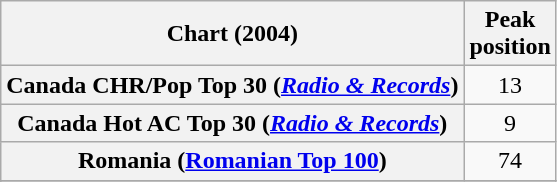<table class="wikitable sortable plainrowheaders" style="text-align:center">
<tr>
<th>Chart (2004)</th>
<th>Peak<br>position</th>
</tr>
<tr>
<th scope="row">Canada CHR/Pop Top 30 (<em><a href='#'>Radio & Records</a></em>)</th>
<td>13</td>
</tr>
<tr>
<th scope="row">Canada Hot AC Top 30 (<em><a href='#'>Radio & Records</a></em>)</th>
<td>9</td>
</tr>
<tr>
<th scope="row">Romania (<a href='#'>Romanian Top 100</a>)</th>
<td>74</td>
</tr>
<tr>
</tr>
<tr>
</tr>
<tr>
</tr>
<tr>
</tr>
</table>
